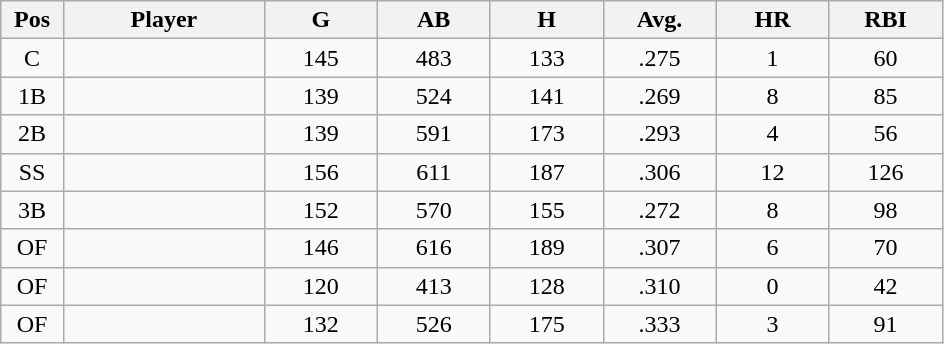<table class="wikitable sortable">
<tr>
<th bgcolor="#DDDDFF" width="5%">Pos</th>
<th bgcolor="#DDDDFF" width="16%">Player</th>
<th bgcolor="#DDDDFF" width="9%">G</th>
<th bgcolor="#DDDDFF" width="9%">AB</th>
<th bgcolor="#DDDDFF" width="9%">H</th>
<th bgcolor="#DDDDFF" width="9%">Avg.</th>
<th bgcolor="#DDDDFF" width="9%">HR</th>
<th bgcolor="#DDDDFF" width="9%">RBI</th>
</tr>
<tr align="center">
<td>C</td>
<td></td>
<td>145</td>
<td>483</td>
<td>133</td>
<td>.275</td>
<td>1</td>
<td>60</td>
</tr>
<tr align="center">
<td>1B</td>
<td></td>
<td>139</td>
<td>524</td>
<td>141</td>
<td>.269</td>
<td>8</td>
<td>85</td>
</tr>
<tr align="center">
<td>2B</td>
<td></td>
<td>139</td>
<td>591</td>
<td>173</td>
<td>.293</td>
<td>4</td>
<td>56</td>
</tr>
<tr align="center">
<td>SS</td>
<td></td>
<td>156</td>
<td>611</td>
<td>187</td>
<td>.306</td>
<td>12</td>
<td>126</td>
</tr>
<tr align="center">
<td>3B</td>
<td></td>
<td>152</td>
<td>570</td>
<td>155</td>
<td>.272</td>
<td>8</td>
<td>98</td>
</tr>
<tr align="center">
<td>OF</td>
<td></td>
<td>146</td>
<td>616</td>
<td>189</td>
<td>.307</td>
<td>6</td>
<td>70</td>
</tr>
<tr align="center">
<td>OF</td>
<td></td>
<td>120</td>
<td>413</td>
<td>128</td>
<td>.310</td>
<td>0</td>
<td>42</td>
</tr>
<tr align="center">
<td>OF</td>
<td></td>
<td>132</td>
<td>526</td>
<td>175</td>
<td>.333</td>
<td>3</td>
<td>91</td>
</tr>
</table>
